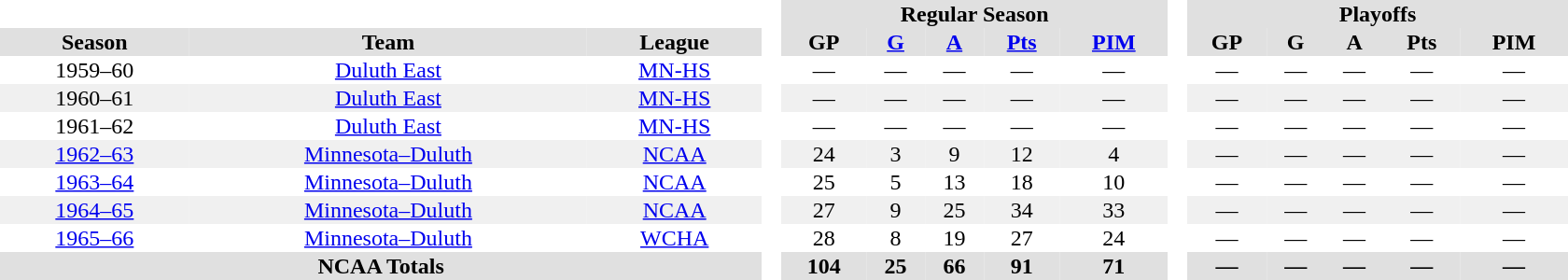<table border="0" cellpadding="1" cellspacing="0" style="text-align:center; width:70em">
<tr bgcolor="#e0e0e0">
<th colspan="3"  bgcolor="#ffffff"> </th>
<th rowspan="99" bgcolor="#ffffff"> </th>
<th colspan="5">Regular Season</th>
<th rowspan="99" bgcolor="#ffffff"> </th>
<th colspan="5">Playoffs</th>
</tr>
<tr bgcolor="#e0e0e0">
<th>Season</th>
<th>Team</th>
<th>League</th>
<th>GP</th>
<th><a href='#'>G</a></th>
<th><a href='#'>A</a></th>
<th><a href='#'>Pts</a></th>
<th><a href='#'>PIM</a></th>
<th>GP</th>
<th>G</th>
<th>A</th>
<th>Pts</th>
<th>PIM</th>
</tr>
<tr>
<td>1959–60</td>
<td><a href='#'>Duluth East</a></td>
<td><a href='#'>MN-HS</a></td>
<td>—</td>
<td>—</td>
<td>—</td>
<td>—</td>
<td>—</td>
<td>—</td>
<td>—</td>
<td>—</td>
<td>—</td>
<td>—</td>
</tr>
<tr bgcolor=f0f0f0>
<td>1960–61</td>
<td><a href='#'>Duluth East</a></td>
<td><a href='#'>MN-HS</a></td>
<td>—</td>
<td>—</td>
<td>—</td>
<td>—</td>
<td>—</td>
<td>—</td>
<td>—</td>
<td>—</td>
<td>—</td>
<td>—</td>
</tr>
<tr>
<td>1961–62</td>
<td><a href='#'>Duluth East</a></td>
<td><a href='#'>MN-HS</a></td>
<td>—</td>
<td>—</td>
<td>—</td>
<td>—</td>
<td>—</td>
<td>—</td>
<td>—</td>
<td>—</td>
<td>—</td>
<td>—</td>
</tr>
<tr bgcolor=f0f0f0>
<td><a href='#'>1962–63</a></td>
<td><a href='#'>Minnesota–Duluth</a></td>
<td><a href='#'>NCAA</a></td>
<td>24</td>
<td>3</td>
<td>9</td>
<td>12</td>
<td>4</td>
<td>—</td>
<td>—</td>
<td>—</td>
<td>—</td>
<td>—</td>
</tr>
<tr>
<td><a href='#'>1963–64</a></td>
<td><a href='#'>Minnesota–Duluth</a></td>
<td><a href='#'>NCAA</a></td>
<td>25</td>
<td>5</td>
<td>13</td>
<td>18</td>
<td>10</td>
<td>—</td>
<td>—</td>
<td>—</td>
<td>—</td>
<td>—</td>
</tr>
<tr bgcolor=f0f0f0>
<td><a href='#'>1964–65</a></td>
<td><a href='#'>Minnesota–Duluth</a></td>
<td><a href='#'>NCAA</a></td>
<td>27</td>
<td>9</td>
<td>25</td>
<td>34</td>
<td>33</td>
<td>—</td>
<td>—</td>
<td>—</td>
<td>—</td>
<td>—</td>
</tr>
<tr>
<td><a href='#'>1965–66</a></td>
<td><a href='#'>Minnesota–Duluth</a></td>
<td><a href='#'>WCHA</a></td>
<td>28</td>
<td>8</td>
<td>19</td>
<td>27</td>
<td>24</td>
<td>—</td>
<td>—</td>
<td>—</td>
<td>—</td>
<td>—</td>
</tr>
<tr bgcolor="#e0e0e0">
<th colspan="3">NCAA Totals</th>
<th>104</th>
<th>25</th>
<th>66</th>
<th>91</th>
<th>71</th>
<th>—</th>
<th>—</th>
<th>—</th>
<th>—</th>
<th>—</th>
</tr>
</table>
